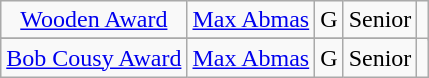<table class="wikitable">
<tr align="center">
<td><a href='#'>Wooden Award</a></td>
<td><a href='#'>Max Abmas</a></td>
<td>G</td>
<td>Senior</td>
<td rowspan="2"></td>
</tr>
<tr>
</tr>
<tr align="center">
<td><a href='#'>Bob Cousy Award</a></td>
<td><a href='#'>Max Abmas</a></td>
<td>G</td>
<td>Senior</td>
</tr>
</table>
